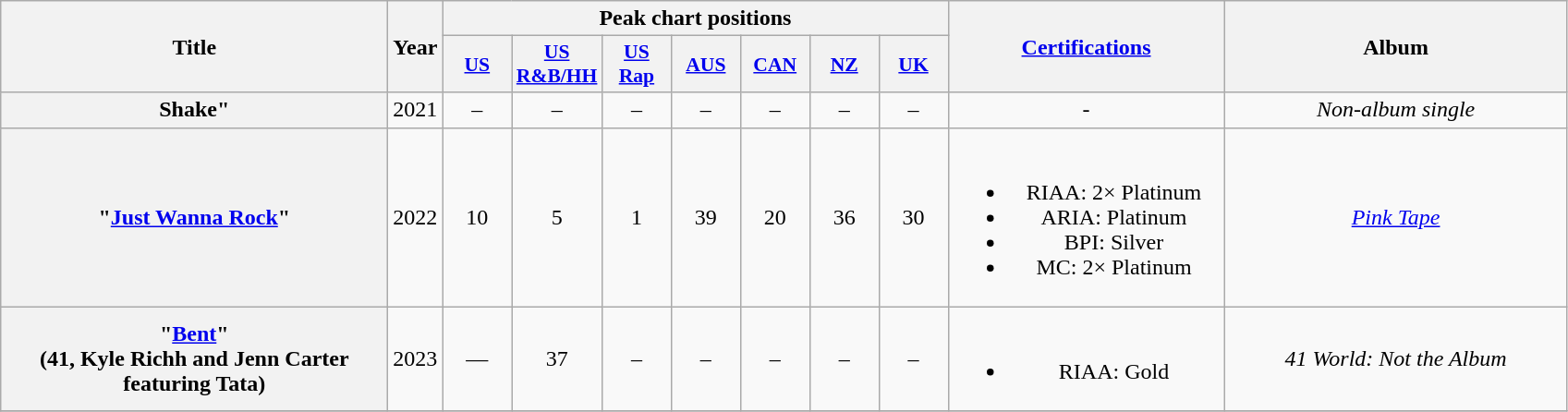<table class="wikitable plainrowheaders" style="text-align:center;">
<tr>
<th scope="col" rowspan="2" style="width:17em;">Title</th>
<th scope="col" rowspan="2" style="width:1em;">Year</th>
<th scope="col" colspan="7">Peak chart positions</th>
<th scope="col" rowspan="2" style="width:12em;"><a href='#'>Certifications</a></th>
<th scope="col" rowspan="2" style="width:15em;">Album</th>
</tr>
<tr>
<th scope="col" style="width:3em;font-size:90%;"><a href='#'>US</a><br></th>
<th scope="col" style="width:3em;font-size:90%;"><a href='#'>US R&B/HH</a><br></th>
<th scope="col" style="width:3em;font-size:90%;"><a href='#'>US<br>Rap</a><br></th>
<th scope="col" style="width:3em;font-size:90%;"><a href='#'>AUS</a><br></th>
<th scope="col" style="width:3em;font-size:90%;"><a href='#'>CAN</a><br></th>
<th scope="col" style="width:3em;font-size:90%;"><a href='#'>NZ</a><br></th>
<th scope="col" style="width:3em;font-size:90%;"><a href='#'>UK</a><br></th>
</tr>
<tr>
<th scope="row">Shake"<br></th>
<td>2021</td>
<td>–</td>
<td>–</td>
<td>–</td>
<td>–</td>
<td>–</td>
<td>–</td>
<td>–</td>
<td>-</td>
<td><em>Non-album single</em></td>
</tr>
<tr>
<th scope="row">"<a href='#'>Just Wanna Rock</a>"<br></th>
<td>2022</td>
<td>10</td>
<td>5</td>
<td>1</td>
<td>39</td>
<td>20</td>
<td>36</td>
<td>30</td>
<td><br><ul><li>RIAA: 2× Platinum</li><li>ARIA: Platinum</li><li>BPI: Silver</li><li>MC: 2× Platinum</li></ul></td>
<td><em><a href='#'>Pink Tape</a></em></td>
</tr>
<tr>
<th scope="row">"<a href='#'>Bent</a>"<br><span>(41, Kyle Richh and Jenn Carter featuring Tata)</span></th>
<td>2023</td>
<td>—</td>
<td>37</td>
<td>–</td>
<td>–</td>
<td>–</td>
<td>–</td>
<td>–</td>
<td><br><ul><li>RIAA: Gold</li></ul></td>
<td><em>41 World: Not the Album</em></td>
</tr>
<tr>
</tr>
</table>
